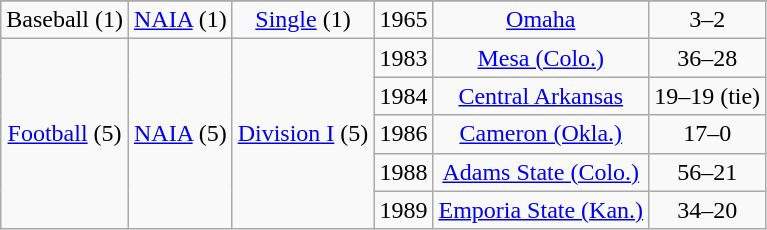<table class="wikitable" style="text-align:center">
<tr>
</tr>
<tr align="center">
<td rowspan="1">Baseball (1)</td>
<td rowspan="1"><a href='#'>NAIA</a> (1)</td>
<td rowspan="1"><a href='#'>Single</a> (1)</td>
<td>1965</td>
<td><a href='#'>Omaha</a></td>
<td>3–2</td>
</tr>
<tr>
<td rowspan="5"><a href='#'>Football</a> (5)</td>
<td rowspan="5"><a href='#'>NAIA</a> (5)</td>
<td rowspan="5"><a href='#'>Division I</a> (5)</td>
<td>1983</td>
<td><a href='#'>Mesa (Colo.)</a></td>
<td>36–28</td>
</tr>
<tr>
<td>1984</td>
<td><a href='#'>Central Arkansas</a></td>
<td>19–19 (tie)</td>
</tr>
<tr>
<td>1986</td>
<td><a href='#'>Cameron (Okla.)</a></td>
<td>17–0</td>
</tr>
<tr>
<td>1988</td>
<td><a href='#'>Adams State (Colo.)</a></td>
<td>56–21</td>
</tr>
<tr>
<td>1989</td>
<td><a href='#'>Emporia State (Kan.)</a></td>
<td>34–20</td>
</tr>
</table>
